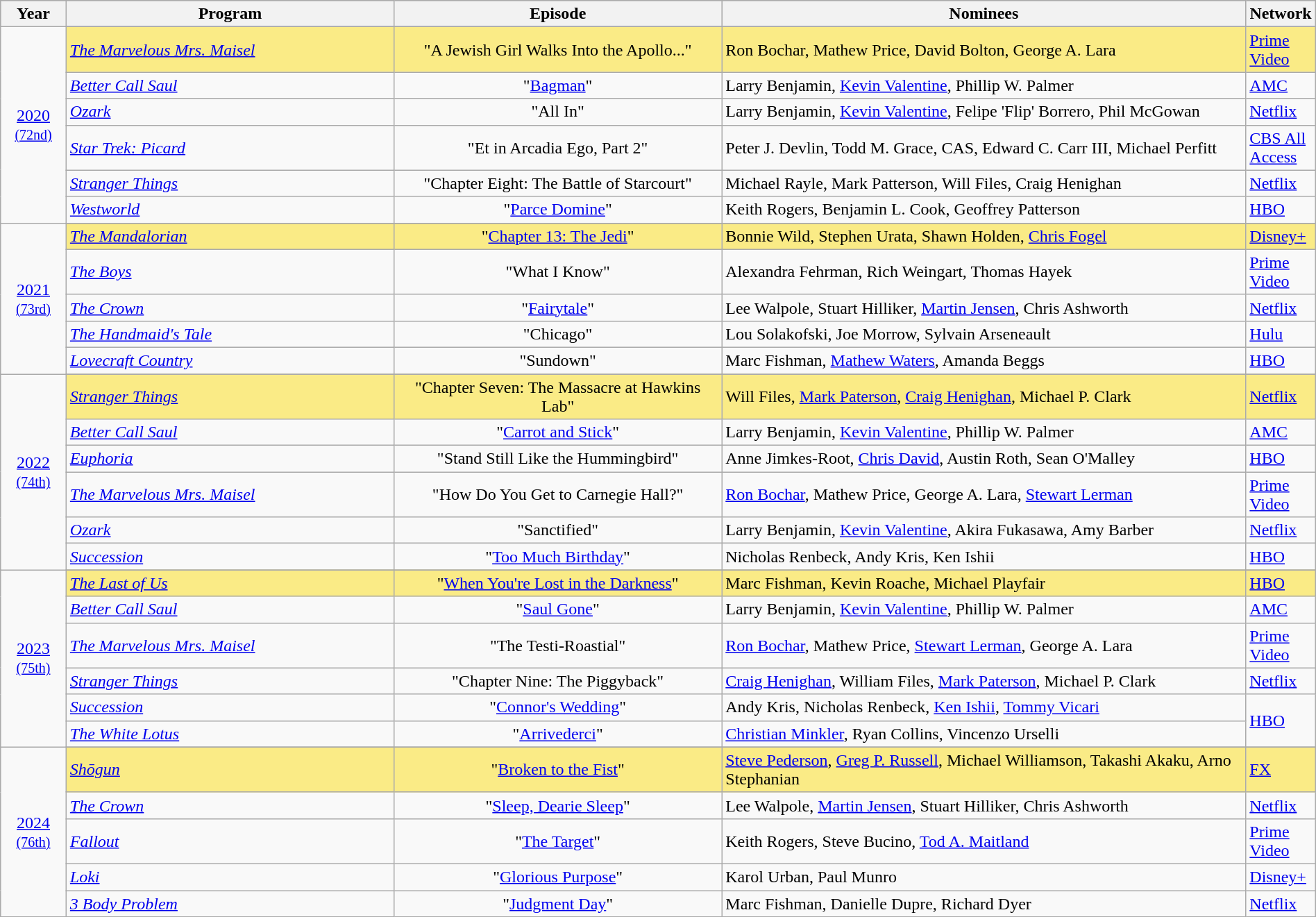<table class="wikitable" style="width:100%">
<tr bgcolor="#bebebe">
<th width="5%">Year</th>
<th width="25%">Program</th>
<th width="25%">Episode</th>
<th width="40%">Nominees</th>
<th width="5%">Network</th>
</tr>
<tr>
<td rowspan=7 style="text-align:center"><a href='#'>2020</a><br><small><a href='#'>(72nd)</a></small><br></td>
</tr>
<tr style="background:#FAEB86;">
<td><em><a href='#'>The Marvelous Mrs. Maisel</a></em></td>
<td align=center>"A Jewish Girl Walks Into the Apollo..."</td>
<td>Ron Bochar, Mathew Price, David Bolton, George A. Lara</td>
<td><a href='#'>Prime Video</a></td>
</tr>
<tr>
<td><em><a href='#'>Better Call Saul</a></em></td>
<td align=center>"<a href='#'>Bagman</a>"</td>
<td>Larry Benjamin, <a href='#'>Kevin Valentine</a>, Phillip W. Palmer</td>
<td><a href='#'>AMC</a></td>
</tr>
<tr>
<td><em><a href='#'>Ozark</a></em></td>
<td align=center>"All In"</td>
<td>Larry Benjamin, <a href='#'>Kevin Valentine</a>, Felipe 'Flip' Borrero, Phil McGowan</td>
<td><a href='#'>Netflix</a></td>
</tr>
<tr>
<td><em><a href='#'>Star Trek: Picard</a></em></td>
<td align=center>"Et in Arcadia Ego, Part 2"</td>
<td>Peter J. Devlin, Todd M. Grace, CAS, Edward C. Carr III, Michael Perfitt</td>
<td><a href='#'>CBS All Access</a></td>
</tr>
<tr>
<td><em><a href='#'>Stranger Things</a></em></td>
<td align=center>"Chapter Eight: The Battle of Starcourt"</td>
<td>Michael Rayle, Mark Patterson, Will Files, Craig Henighan</td>
<td><a href='#'>Netflix</a></td>
</tr>
<tr>
<td><em><a href='#'>Westworld</a></em></td>
<td align=center>"<a href='#'>Parce Domine</a>"</td>
<td>Keith Rogers, Benjamin L. Cook, Geoffrey Patterson</td>
<td><a href='#'>HBO</a></td>
</tr>
<tr>
<td rowspan=6 style="text-align:center"><a href='#'>2021</a><br><small><a href='#'>(73rd)</a></small><br></td>
</tr>
<tr style="background:#FAEB86;">
<td><em><a href='#'>The Mandalorian</a></em></td>
<td align=center>"<a href='#'>Chapter 13: The Jedi</a>"</td>
<td>Bonnie Wild, Stephen Urata, Shawn Holden, <a href='#'>Chris Fogel</a></td>
<td><a href='#'>Disney+</a></td>
</tr>
<tr>
<td><em><a href='#'>The Boys</a></em></td>
<td align=center>"What I Know"</td>
<td>Alexandra Fehrman, Rich Weingart, Thomas Hayek</td>
<td><a href='#'>Prime Video</a></td>
</tr>
<tr>
<td><em><a href='#'>The Crown</a></em></td>
<td align=center>"<a href='#'>Fairytale</a>"</td>
<td>Lee Walpole, Stuart Hilliker, <a href='#'>Martin Jensen</a>, Chris Ashworth</td>
<td><a href='#'>Netflix</a></td>
</tr>
<tr>
<td><em><a href='#'>The Handmaid's Tale</a></em></td>
<td align=center>"Chicago"</td>
<td>Lou Solakofski, Joe Morrow, Sylvain Arseneault</td>
<td><a href='#'>Hulu</a></td>
</tr>
<tr>
<td><em><a href='#'>Lovecraft Country</a></em></td>
<td align=center>"Sundown"</td>
<td>Marc Fishman, <a href='#'>Mathew Waters</a>, Amanda Beggs</td>
<td><a href='#'>HBO</a></td>
</tr>
<tr>
<td rowspan=7 style="text-align:center"><a href='#'>2022</a><br><small><a href='#'>(74th)</a></small><br></td>
</tr>
<tr style="background:#FAEB86;">
<td><em><a href='#'>Stranger Things</a></em></td>
<td align=center>"Chapter Seven: The Massacre at Hawkins Lab"</td>
<td>Will Files, <a href='#'>Mark Paterson</a>, <a href='#'>Craig Henighan</a>, Michael P. Clark</td>
<td><a href='#'>Netflix</a></td>
</tr>
<tr>
<td><em><a href='#'>Better Call Saul</a></em></td>
<td align=center>"<a href='#'>Carrot and Stick</a>"</td>
<td>Larry Benjamin, <a href='#'>Kevin Valentine</a>, Phillip W. Palmer</td>
<td><a href='#'>AMC</a></td>
</tr>
<tr>
<td><em><a href='#'>Euphoria</a></em></td>
<td align=center>"Stand Still Like the Hummingbird"</td>
<td>Anne Jimkes-Root, <a href='#'>Chris David</a>, Austin Roth, Sean O'Malley</td>
<td><a href='#'>HBO</a></td>
</tr>
<tr>
<td><em><a href='#'>The Marvelous Mrs. Maisel</a></em></td>
<td align=center>"How Do You Get to Carnegie Hall?"</td>
<td><a href='#'>Ron Bochar</a>, Mathew Price, George A. Lara, <a href='#'>Stewart Lerman</a></td>
<td><a href='#'>Prime Video</a></td>
</tr>
<tr>
<td><em><a href='#'>Ozark</a></em></td>
<td align=center>"Sanctified"</td>
<td>Larry Benjamin, <a href='#'>Kevin Valentine</a>, Akira Fukasawa, Amy Barber</td>
<td><a href='#'>Netflix</a></td>
</tr>
<tr>
<td><em><a href='#'>Succession</a></em></td>
<td align=center>"<a href='#'>Too Much Birthday</a>"</td>
<td>Nicholas Renbeck, Andy Kris, Ken Ishii</td>
<td><a href='#'>HBO</a></td>
</tr>
<tr>
<td rowspan=7 style="text-align:center"><a href='#'>2023</a><br><small><a href='#'>(75th)</a></small><br></td>
</tr>
<tr style="background:#FAEB86;">
<td><em><a href='#'>The Last of Us</a></em></td>
<td align=center>"<a href='#'>When You're Lost in the Darkness</a>"</td>
<td>Marc Fishman, Kevin Roache, Michael Playfair</td>
<td><a href='#'>HBO</a></td>
</tr>
<tr>
<td><em><a href='#'>Better Call Saul</a></em></td>
<td align=center>"<a href='#'>Saul Gone</a>"</td>
<td>Larry Benjamin, <a href='#'>Kevin Valentine</a>, Phillip W. Palmer</td>
<td><a href='#'>AMC</a></td>
</tr>
<tr>
<td><em><a href='#'>The Marvelous Mrs. Maisel</a></em></td>
<td align=center>"The Testi-Roastial"</td>
<td><a href='#'>Ron Bochar</a>, Mathew Price, <a href='#'>Stewart Lerman</a>, George A. Lara</td>
<td><a href='#'>Prime Video</a></td>
</tr>
<tr>
<td><em><a href='#'>Stranger Things</a></em></td>
<td align=center>"Chapter Nine: The Piggyback"</td>
<td><a href='#'>Craig Henighan</a>, William Files, <a href='#'>Mark Paterson</a>, Michael P. Clark</td>
<td><a href='#'>Netflix</a></td>
</tr>
<tr>
<td><em><a href='#'>Succession</a></em></td>
<td align=center>"<a href='#'>Connor's Wedding</a>"</td>
<td>Andy Kris, Nicholas Renbeck, <a href='#'>Ken Ishii</a>, <a href='#'>Tommy Vicari</a></td>
<td rowspan="2"><a href='#'>HBO</a></td>
</tr>
<tr>
<td><em><a href='#'>The White Lotus</a></em></td>
<td align=center>"<a href='#'>Arrivederci</a>"</td>
<td><a href='#'>Christian Minkler</a>, Ryan Collins, Vincenzo Urselli</td>
</tr>
<tr>
<td rowspan=6 style="text-align:center"><a href='#'>2024</a><br><small><a href='#'>(76th)</a></small><br></td>
</tr>
<tr style="background:#FAEB86;">
<td><em><a href='#'>Shōgun</a></em></td>
<td align=center>"<a href='#'>Broken to the Fist</a>"</td>
<td><a href='#'>Steve Pederson</a>, <a href='#'>Greg P. Russell</a>, Michael Williamson, Takashi Akaku, Arno Stephanian</td>
<td><a href='#'>FX</a></td>
</tr>
<tr>
<td><em><a href='#'>The Crown</a></em></td>
<td align=center>"<a href='#'>Sleep, Dearie Sleep</a>"</td>
<td>Lee Walpole, <a href='#'>Martin Jensen</a>, Stuart Hilliker, Chris Ashworth</td>
<td><a href='#'>Netflix</a></td>
</tr>
<tr>
<td><em><a href='#'>Fallout</a></em></td>
<td align=center>"<a href='#'>The Target</a>"</td>
<td>Keith Rogers, Steve Bucino, <a href='#'>Tod A. Maitland</a></td>
<td><a href='#'>Prime Video</a></td>
</tr>
<tr>
<td><em><a href='#'>Loki</a></em></td>
<td align=center>"<a href='#'>Glorious Purpose</a>"</td>
<td>Karol Urban, Paul Munro</td>
<td><a href='#'>Disney+</a></td>
</tr>
<tr>
<td><em><a href='#'>3 Body Problem</a></em></td>
<td align=center>"<a href='#'>Judgment Day</a>"</td>
<td>Marc Fishman, Danielle Dupre, Richard Dyer</td>
<td><a href='#'>Netflix</a></td>
</tr>
</table>
